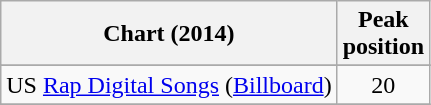<table class="wikitable sortable">
<tr>
<th>Chart (2014)</th>
<th>Peak<br>position</th>
</tr>
<tr>
</tr>
<tr>
<td>US <a href='#'>Rap Digital Songs</a> (<a href='#'>Billboard</a>)</td>
<td align="center">20</td>
</tr>
<tr>
</tr>
</table>
